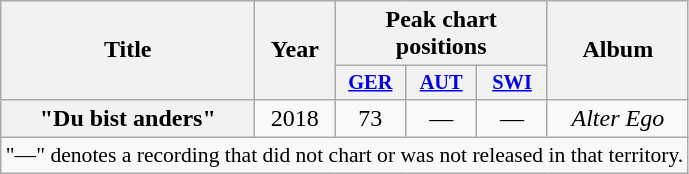<table class="wikitable plainrowheaders" style="text-align:center;">
<tr>
<th scope="col" rowspan="2">Title</th>
<th scope="col" rowspan="2">Year</th>
<th scope="col" colspan="3">Peak chart positions</th>
<th scope="col" rowspan="2">Album</th>
</tr>
<tr>
<th scope="col" style="width:3em; font-size:85%;"><a href='#'>GER</a><br></th>
<th scope="col" style="width:3em; font-size:85%;"><a href='#'>AUT</a><br></th>
<th scope="col" style="width:3em; font-size:85%;"><a href='#'>SWI</a><br></th>
</tr>
<tr>
<th scope="row">"Du bist anders"<br></th>
<td rowspan="1">2018</td>
<td>73</td>
<td>—</td>
<td>—</td>
<td rowspan="1"><em>Alter Ego</em></td>
</tr>
<tr>
<td colspan="11" style="font-size:90%">"—" denotes a recording that did not chart or was not released in that territory.</td>
</tr>
</table>
